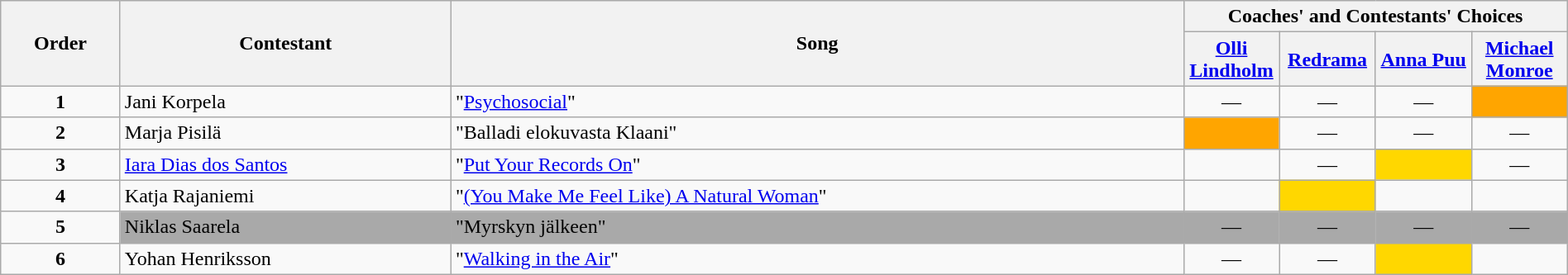<table class="wikitable" style="width:100%;">
<tr>
<th rowspan=2>Order</th>
<th rowspan=2>Contestant</th>
<th rowspan=2>Song</th>
<th colspan=4>Coaches' and Contestants' Choices</th>
</tr>
<tr>
<th width="70"><a href='#'>Olli Lindholm</a></th>
<th width="70"><a href='#'>Redrama</a></th>
<th width="70"><a href='#'>Anna Puu</a></th>
<th width="70"><a href='#'>Michael Monroe</a></th>
</tr>
<tr>
<td align="center"><strong>1</strong></td>
<td>Jani Korpela</td>
<td>"<a href='#'>Psychosocial</a>"</td>
<td align="center">—</td>
<td align="center">—</td>
<td align="center">—</td>
<td style="background:orange;text-align:center;"></td>
</tr>
<tr>
<td align="center"><strong>2</strong></td>
<td>Marja Pisilä</td>
<td>"Balladi elokuvasta Klaani"</td>
<td style="background:orange;text-align:center;"></td>
<td align="center">—</td>
<td align="center">—</td>
<td align="center">—</td>
</tr>
<tr>
<td align="center"><strong>3</strong></td>
<td><a href='#'>Iara Dias dos Santos</a></td>
<td>"<a href='#'>Put Your Records On</a>"</td>
<td style=";text-align:center;"></td>
<td align="center">—</td>
<td style="background:gold;text-align:center;"></td>
<td align="center">—</td>
</tr>
<tr>
<td align="center"><strong>4</strong></td>
<td>Katja Rajaniemi</td>
<td>"<a href='#'>(You Make Me Feel Like) A Natural Woman</a>"</td>
<td style=";text-align:center;"></td>
<td style="background:gold;text-align:center;"></td>
<td style=";text-align:center;"></td>
<td style=";text-align:center;"></td>
</tr>
<tr>
<td align="center"><strong>5</strong></td>
<td style="background:darkgrey;text-align:left;">Niklas Saarela</td>
<td style="background:darkgrey;text-align:left;">"Myrskyn jälkeen"</td>
<td style="background:darkgrey;text-align:center;">—</td>
<td style="background:darkgrey;text-align:center;">—</td>
<td style="background:darkgrey;text-align:center;">—</td>
<td style="background:darkgrey;text-align:center;">—</td>
</tr>
<tr>
<td align="center"><strong>6</strong></td>
<td>Yohan Henriksson</td>
<td>"<a href='#'>Walking in the Air</a>"</td>
<td align="center">—</td>
<td align="center">—</td>
<td style="background:gold;text-align:center;"></td>
<td style=";text-align:center;"></td>
</tr>
</table>
